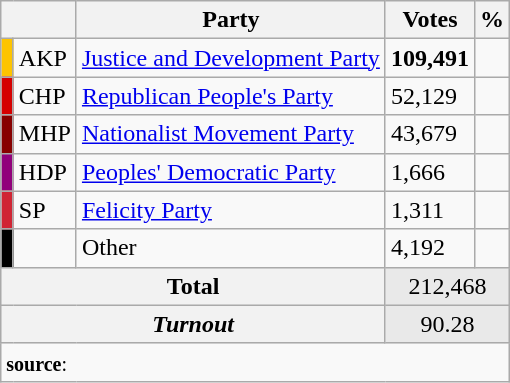<table class="wikitable">
<tr>
<th colspan="2" align="center"></th>
<th align="center">Party</th>
<th align="center">Votes</th>
<th align="center">%</th>
</tr>
<tr align="left">
<td bgcolor="#FDC400" width="1"></td>
<td>AKP</td>
<td><a href='#'>Justice and Development Party</a></td>
<td><strong>109,491</strong></td>
<td><strong></strong></td>
</tr>
<tr align="left">
<td bgcolor="#d50000" width="1"></td>
<td>CHP</td>
<td><a href='#'>Republican People's Party</a></td>
<td>52,129</td>
<td></td>
</tr>
<tr align="left">
<td bgcolor="#870000" width="1"></td>
<td>MHP</td>
<td><a href='#'>Nationalist Movement Party</a></td>
<td>43,679</td>
<td></td>
</tr>
<tr align="left">
<td bgcolor="#91007B" width="1"></td>
<td>HDP</td>
<td><a href='#'>Peoples' Democratic Party</a></td>
<td>1,666</td>
<td></td>
</tr>
<tr align="left">
<td bgcolor="#D02433" width="1"></td>
<td>SP</td>
<td><a href='#'>Felicity Party</a></td>
<td>1,311</td>
<td></td>
</tr>
<tr align="left">
<td bgcolor=" " width="1"></td>
<td></td>
<td>Other</td>
<td>4,192</td>
<td></td>
</tr>
<tr align="left" style="background-color:#E9E9E9">
<th colspan="3" align="center"><strong>Total</strong></th>
<td colspan="5" align="center">212,468</td>
</tr>
<tr align="left" style="background-color:#E9E9E9">
<th colspan="3" align="center"><em>Turnout</em></th>
<td colspan="5" align="center">90.28</td>
</tr>
<tr>
<td colspan="9" align="left"><small><strong>source</strong>: </small></td>
</tr>
</table>
